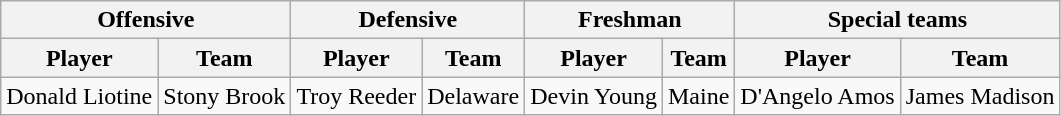<table class="wikitable" border="1">
<tr>
<th colspan="2">Offensive</th>
<th colspan="2">Defensive</th>
<th colspan="2">Freshman</th>
<th colspan="2">Special teams</th>
</tr>
<tr>
<th>Player</th>
<th>Team</th>
<th>Player</th>
<th>Team</th>
<th>Player</th>
<th>Team</th>
<th>Player</th>
<th>Team</th>
</tr>
<tr>
<td>Donald Liotine</td>
<td>Stony Brook</td>
<td>Troy Reeder</td>
<td>Delaware</td>
<td>Devin Young</td>
<td>Maine</td>
<td>D'Angelo Amos</td>
<td>James Madison</td>
</tr>
</table>
